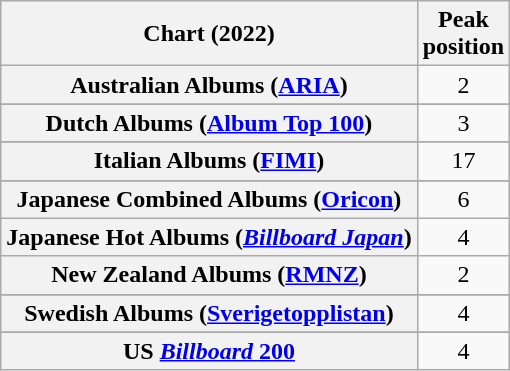<table class="wikitable sortable plainrowheaders" style="text-align:center">
<tr>
<th scope="col">Chart (2022)</th>
<th scope="col">Peak<br>position</th>
</tr>
<tr>
<th scope="row">Australian Albums (<a href='#'>ARIA</a>)</th>
<td>2</td>
</tr>
<tr>
</tr>
<tr>
</tr>
<tr>
</tr>
<tr>
</tr>
<tr>
</tr>
<tr>
<th scope="row">Dutch Albums (<a href='#'>Album Top 100</a>)</th>
<td>3</td>
</tr>
<tr>
</tr>
<tr>
</tr>
<tr>
<th scope="row">Italian Albums (<a href='#'>FIMI</a>)</th>
<td>17</td>
</tr>
<tr>
</tr>
<tr>
<th scope="row">Japanese Combined Albums (<a href='#'>Oricon</a>)</th>
<td>6</td>
</tr>
<tr>
<th scope="row">Japanese Hot Albums (<em><a href='#'>Billboard Japan</a></em>)</th>
<td>4</td>
</tr>
<tr>
<th scope="row">New Zealand Albums (<a href='#'>RMNZ</a>)</th>
<td>2</td>
</tr>
<tr>
</tr>
<tr>
</tr>
<tr>
</tr>
<tr>
<th scope="row">Swedish Albums (<a href='#'>Sverigetopplistan</a>)</th>
<td>4</td>
</tr>
<tr>
</tr>
<tr>
</tr>
<tr>
<th scope="row">US <a href='#'><em>Billboard</em> 200</a></th>
<td>4</td>
</tr>
</table>
